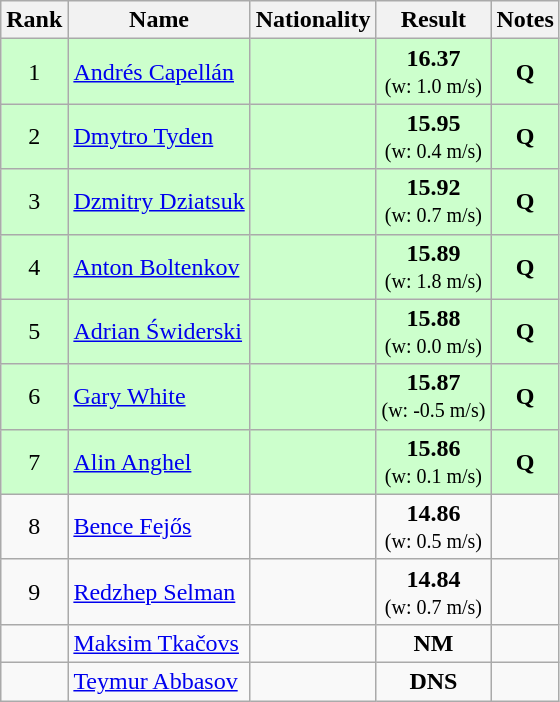<table class="wikitable sortable" style="text-align:center">
<tr>
<th>Rank</th>
<th>Name</th>
<th>Nationality</th>
<th>Result</th>
<th>Notes</th>
</tr>
<tr bgcolor=ccffcc>
<td>1</td>
<td align=left><a href='#'>Andrés Capellán</a></td>
<td align=left></td>
<td><strong>16.37</strong><br><small>(w: 1.0 m/s)</small></td>
<td><strong>Q</strong></td>
</tr>
<tr bgcolor=ccffcc>
<td>2</td>
<td align=left><a href='#'>Dmytro Tyden</a></td>
<td align=left></td>
<td><strong>15.95</strong><br><small>(w: 0.4 m/s)</small></td>
<td><strong>Q</strong></td>
</tr>
<tr bgcolor=ccffcc>
<td>3</td>
<td align=left><a href='#'>Dzmitry Dziatsuk</a></td>
<td align=left></td>
<td><strong>15.92</strong><br><small>(w: 0.7 m/s)</small></td>
<td><strong>Q</strong></td>
</tr>
<tr bgcolor=ccffcc>
<td>4</td>
<td align=left><a href='#'>Anton Boltenkov</a></td>
<td align=left></td>
<td><strong>15.89</strong><br><small>(w: 1.8 m/s)</small></td>
<td><strong>Q</strong></td>
</tr>
<tr bgcolor=ccffcc>
<td>5</td>
<td align=left><a href='#'>Adrian Świderski</a></td>
<td align=left></td>
<td><strong>15.88</strong><br><small>(w: 0.0 m/s)</small></td>
<td><strong>Q</strong></td>
</tr>
<tr bgcolor=ccffcc>
<td>6</td>
<td align=left><a href='#'>Gary White</a></td>
<td align=left></td>
<td><strong>15.87</strong><br><small>(w: -0.5 m/s)</small></td>
<td><strong>Q</strong></td>
</tr>
<tr bgcolor=ccffcc>
<td>7</td>
<td align=left><a href='#'>Alin Anghel</a></td>
<td align=left></td>
<td><strong>15.86</strong><br><small>(w: 0.1 m/s)</small></td>
<td><strong>Q</strong></td>
</tr>
<tr>
<td>8</td>
<td align=left><a href='#'>Bence Fejős</a></td>
<td align=left></td>
<td><strong>14.86</strong><br><small>(w: 0.5 m/s)</small></td>
<td></td>
</tr>
<tr>
<td>9</td>
<td align=left><a href='#'>Redzhep Selman</a></td>
<td align=left></td>
<td><strong>14.84</strong><br><small>(w: 0.7 m/s)</small></td>
<td></td>
</tr>
<tr>
<td></td>
<td align=left><a href='#'>Maksim Tkačovs</a></td>
<td align=left></td>
<td><strong>NM</strong></td>
<td></td>
</tr>
<tr>
<td></td>
<td align=left><a href='#'>Teymur Abbasov</a></td>
<td align=left></td>
<td><strong>DNS</strong></td>
<td></td>
</tr>
</table>
